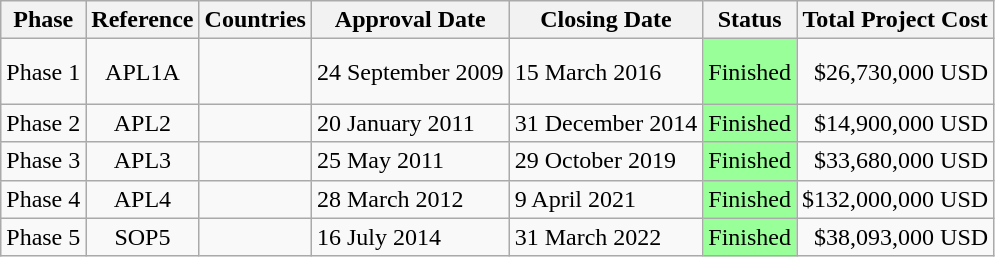<table class="wikitable">
<tr>
<th>Phase</th>
<th>Reference</th>
<th>Countries</th>
<th>Approval Date</th>
<th>Closing Date</th>
<th>Status</th>
<th>Total Project Cost</th>
</tr>
<tr>
<td>Phase 1</td>
<td style="text-align:center;">APL1A</td>
<td><br><br></td>
<td>24 September 2009</td>
<td>15 March 2016</td>
<td style="background: #99ff99">Finished</td>
<td style="text-align:right;">$26,730,000 USD</td>
</tr>
<tr>
<td>Phase 2</td>
<td style="text-align:center;">APL2</td>
<td></td>
<td>20 January 2011</td>
<td>31 December 2014</td>
<td style="background: #99ff99">Finished</td>
<td style="text-align:right;">$14,900,000 USD</td>
</tr>
<tr>
<td>Phase 3</td>
<td style="text-align:center;">APL3</td>
<td></td>
<td>25 May 2011</td>
<td>29 October 2019</td>
<td style="background: #99ff99">Finished</td>
<td style="text-align:right;">$33,680,000 USD</td>
</tr>
<tr>
<td>Phase 4</td>
<td style="text-align:center;">APL4</td>
<td></td>
<td>28 March 2012</td>
<td>9 April 2021</td>
<td style="background: #99ff99">Finished</td>
<td style="text-align:right;">$132,000,000 USD</td>
</tr>
<tr>
<td>Phase 5</td>
<td style="text-align:center;">SOP5</td>
<td></td>
<td>16 July 2014</td>
<td>31 March 2022</td>
<td style="background: #99ff99">Finished</td>
<td style="text-align:right;">$38,093,000 USD</td>
</tr>
</table>
